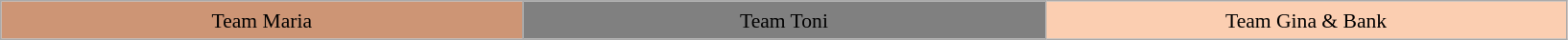<table style="text-align: center; font-size:90%; line-height:20px;" class="wikitable sortable">
<tr>
<td width="356" style="background:#CD9575;">Team Maria</td>
<td width="356" style="background:grey;"><span>Team Toni</span></td>
<td width="356" style="background:#FBCEB1;">Team Gina & Bank</td>
</tr>
</table>
